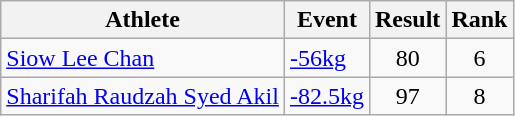<table class="wikitable">
<tr>
<th>Athlete</th>
<th>Event</th>
<th>Result</th>
<th>Rank</th>
</tr>
<tr align=center>
<td align=left><a href='#'>Siow Lee Chan</a></td>
<td align=left><a href='#'>-56kg</a></td>
<td>80</td>
<td>6</td>
</tr>
<tr align=center>
<td align=left><a href='#'>Sharifah Raudzah Syed Akil</a></td>
<td align=left><a href='#'>-82.5kg</a></td>
<td>97</td>
<td>8</td>
</tr>
</table>
